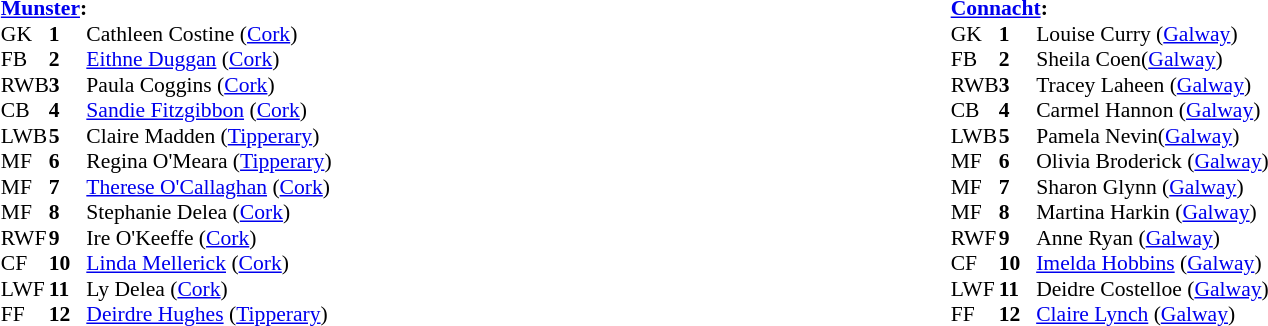<table width="100%">
<tr>
<td valign="top"></td>
<td valign="top" width="50%"><br><table style="font-size: 90%" cellspacing="0" cellpadding="0" align=center>
<tr>
<td colspan="4"><strong><a href='#'>Munster</a>:</strong></td>
</tr>
<tr>
<th width="25"></th>
<th width="25"></th>
</tr>
<tr>
<td>GK</td>
<td><strong>1</strong></td>
<td>Cathleen Costine (<a href='#'>Cork</a>)</td>
</tr>
<tr>
<td>FB</td>
<td><strong>2</strong></td>
<td><a href='#'>Eithne Duggan</a> (<a href='#'>Cork</a>)</td>
</tr>
<tr>
<td>RWB</td>
<td><strong>3</strong></td>
<td>Paula Coggins (<a href='#'>Cork</a>)</td>
</tr>
<tr>
<td>CB</td>
<td><strong>4</strong></td>
<td><a href='#'>Sandie Fitzgibbon</a> (<a href='#'>Cork</a>)</td>
</tr>
<tr>
<td>LWB</td>
<td><strong>5</strong></td>
<td>Claire Madden (<a href='#'>Tipperary</a>)</td>
</tr>
<tr>
<td>MF</td>
<td><strong>6</strong></td>
<td>Regina O'Meara (<a href='#'>Tipperary</a>)</td>
</tr>
<tr>
<td>MF</td>
<td><strong>7</strong></td>
<td><a href='#'>Therese O'Callaghan</a> (<a href='#'>Cork</a>)</td>
</tr>
<tr>
<td>MF</td>
<td><strong>8</strong></td>
<td>Stephanie Delea (<a href='#'>Cork</a>)</td>
</tr>
<tr>
<td>RWF</td>
<td><strong>9</strong></td>
<td>Ire O'Keeffe (<a href='#'>Cork</a>)</td>
</tr>
<tr>
<td>CF</td>
<td><strong>10</strong></td>
<td><a href='#'>Linda Mellerick</a> (<a href='#'>Cork</a>)</td>
</tr>
<tr>
<td>LWF</td>
<td><strong>11</strong></td>
<td>Ly Delea (<a href='#'>Cork</a>)</td>
</tr>
<tr>
<td>FF</td>
<td><strong>12</strong></td>
<td><a href='#'>Deirdre Hughes</a> (<a href='#'>Tipperary</a>)</td>
</tr>
<tr>
</tr>
</table>
</td>
<td valign="top" width="50%"><br><table style="font-size: 90%" cellspacing="0" cellpadding="0" align=center>
<tr>
<td colspan="4"><strong><a href='#'>Connacht</a>:</strong></td>
</tr>
<tr>
<th width="25"></th>
<th width="25"></th>
</tr>
<tr>
<td>GK</td>
<td><strong>1</strong></td>
<td>Louise Curry (<a href='#'>Galway</a>)</td>
</tr>
<tr>
<td>FB</td>
<td><strong>2</strong></td>
<td>Sheila Coen(<a href='#'>Galway</a>)</td>
</tr>
<tr>
<td>RWB</td>
<td><strong>3</strong></td>
<td>Tracey Laheen (<a href='#'>Galway</a>)</td>
</tr>
<tr>
<td>CB</td>
<td><strong>4</strong></td>
<td>Carmel Hannon (<a href='#'>Galway</a>)</td>
</tr>
<tr>
<td>LWB</td>
<td><strong>5</strong></td>
<td>Pamela Nevin(<a href='#'>Galway</a>)</td>
</tr>
<tr>
<td>MF</td>
<td><strong>6</strong></td>
<td>Olivia Broderick (<a href='#'>Galway</a>)</td>
</tr>
<tr>
<td>MF</td>
<td><strong>7</strong></td>
<td>Sharon Glynn (<a href='#'>Galway</a>)</td>
</tr>
<tr>
<td>MF</td>
<td><strong>8</strong></td>
<td>Martina Harkin (<a href='#'>Galway</a>)</td>
</tr>
<tr>
<td>RWF</td>
<td><strong>9</strong></td>
<td>Anne Ryan (<a href='#'>Galway</a>)</td>
</tr>
<tr>
<td>CF</td>
<td><strong>10</strong></td>
<td><a href='#'>Imelda Hobbins</a> (<a href='#'>Galway</a>)</td>
</tr>
<tr>
<td>LWF</td>
<td><strong>11</strong></td>
<td>Deidre Costelloe (<a href='#'>Galway</a>)</td>
</tr>
<tr>
<td>FF</td>
<td><strong>12</strong></td>
<td><a href='#'>Claire Lynch</a> (<a href='#'>Galway</a>)</td>
</tr>
<tr>
</tr>
</table>
</td>
</tr>
</table>
